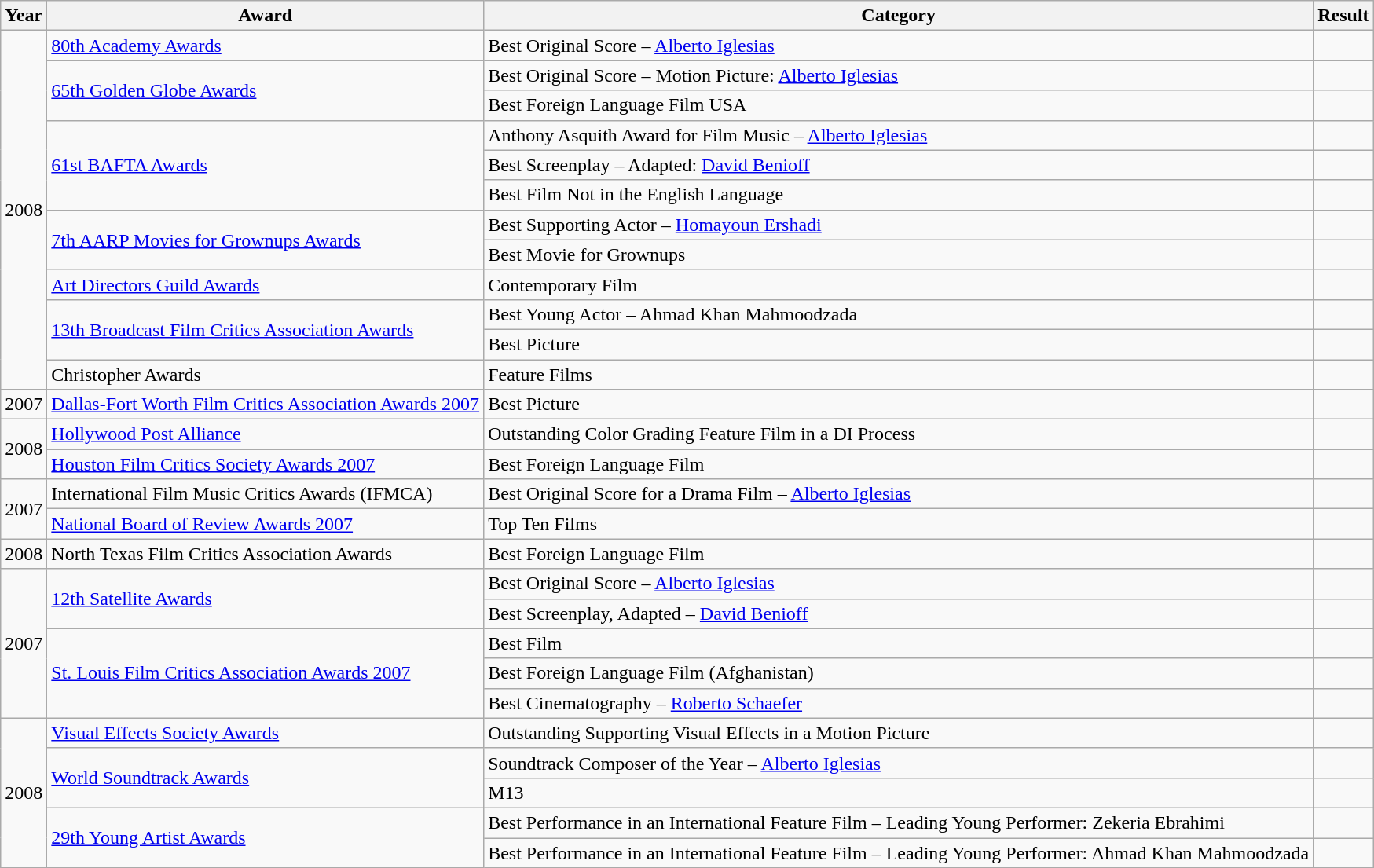<table class="wikitable sortable">
<tr>
<th>Year</th>
<th>Award</th>
<th>Category</th>
<th>Result</th>
</tr>
<tr>
<td rowspan="12">2008</td>
<td><a href='#'>80th Academy Awards</a></td>
<td>Best Original Score – <a href='#'>Alberto Iglesias</a></td>
<td></td>
</tr>
<tr>
<td rowspan="2"><a href='#'>65th Golden Globe Awards</a></td>
<td>Best Original Score – Motion Picture: <a href='#'>Alberto Iglesias</a></td>
<td></td>
</tr>
<tr>
<td>Best Foreign Language Film USA</td>
<td></td>
</tr>
<tr>
<td rowspan="3"><a href='#'>61st BAFTA Awards</a></td>
<td>Anthony Asquith Award for Film Music – <a href='#'>Alberto Iglesias</a></td>
<td></td>
</tr>
<tr>
<td>Best Screenplay – Adapted: <a href='#'>David Benioff</a></td>
<td></td>
</tr>
<tr>
<td>Best Film Not in the English Language</td>
<td></td>
</tr>
<tr>
<td rowspan="2"><a href='#'>7th AARP Movies for Grownups Awards</a></td>
<td>Best Supporting Actor – <a href='#'>Homayoun Ershadi</a></td>
<td></td>
</tr>
<tr>
<td>Best Movie for Grownups</td>
<td></td>
</tr>
<tr>
<td><a href='#'>Art Directors Guild Awards</a></td>
<td>Contemporary Film</td>
<td></td>
</tr>
<tr>
<td rowspan="2"><a href='#'>13th Broadcast Film Critics Association Awards</a></td>
<td>Best Young Actor – Ahmad Khan Mahmoodzada</td>
<td></td>
</tr>
<tr>
<td>Best Picture</td>
<td></td>
</tr>
<tr>
<td>Christopher Awards</td>
<td>Feature Films</td>
<td></td>
</tr>
<tr>
<td>2007</td>
<td><a href='#'>Dallas-Fort Worth Film Critics Association Awards 2007</a></td>
<td>Best Picture</td>
<td></td>
</tr>
<tr>
<td rowspan="2">2008</td>
<td><a href='#'>Hollywood Post Alliance</a></td>
<td>Outstanding Color Grading Feature Film in a DI Process</td>
<td></td>
</tr>
<tr>
<td><a href='#'>Houston Film Critics Society Awards 2007</a></td>
<td>Best Foreign Language Film</td>
<td></td>
</tr>
<tr>
<td rowspan="2">2007</td>
<td>International Film Music Critics Awards (IFMCA)</td>
<td>Best Original Score for a Drama Film – <a href='#'>Alberto Iglesias</a></td>
<td></td>
</tr>
<tr>
<td><a href='#'>National Board of Review Awards 2007</a></td>
<td>Top Ten Films</td>
<td></td>
</tr>
<tr>
<td>2008</td>
<td>North Texas Film Critics Association Awards</td>
<td>Best Foreign Language Film</td>
<td></td>
</tr>
<tr>
<td rowspan="5">2007</td>
<td rowspan="2"><a href='#'>12th Satellite Awards</a></td>
<td>Best Original Score – <a href='#'>Alberto Iglesias</a></td>
<td></td>
</tr>
<tr>
<td>Best Screenplay, Adapted – <a href='#'>David Benioff</a></td>
<td></td>
</tr>
<tr>
<td rowspan="3"><a href='#'>St. Louis Film Critics Association Awards 2007</a></td>
<td>Best Film</td>
<td></td>
</tr>
<tr>
<td>Best Foreign Language Film (Afghanistan)</td>
<td></td>
</tr>
<tr>
<td>Best Cinematography – <a href='#'>Roberto Schaefer</a></td>
<td></td>
</tr>
<tr>
<td rowspan="5">2008</td>
<td><a href='#'>Visual Effects Society Awards</a></td>
<td>Outstanding Supporting Visual Effects in a Motion Picture</td>
<td></td>
</tr>
<tr>
<td rowspan="2"><a href='#'>World Soundtrack Awards</a></td>
<td>Soundtrack Composer of the Year – <a href='#'>Alberto Iglesias</a></td>
<td></td>
</tr>
<tr>
<td>M13</td>
<td></td>
</tr>
<tr>
<td rowspan="2"><a href='#'>29th Young Artist Awards</a></td>
<td>Best Performance in an International Feature Film – Leading Young Performer: Zekeria Ebrahimi</td>
<td></td>
</tr>
<tr>
<td>Best Performance in an International Feature Film – Leading Young Performer: Ahmad Khan Mahmoodzada</td>
<td></td>
</tr>
</table>
